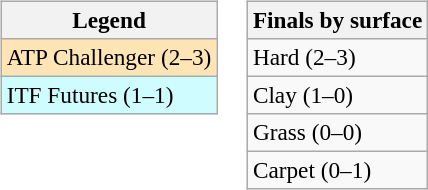<table>
<tr valign=top>
<td><br><table class=wikitable style=font-size:97%>
<tr>
<th>Legend</th>
</tr>
<tr bgcolor=moccasin>
<td>ATP Challenger (2–3)</td>
</tr>
<tr bgcolor=cffcff>
<td>ITF Futures (1–1)</td>
</tr>
</table>
</td>
<td><br><table class=wikitable style=font-size:97%>
<tr>
<th>Finals by surface</th>
</tr>
<tr>
<td>Hard (2–3)</td>
</tr>
<tr>
<td>Clay (1–0)</td>
</tr>
<tr>
<td>Grass (0–0)</td>
</tr>
<tr>
<td>Carpet (0–1)</td>
</tr>
</table>
</td>
</tr>
</table>
